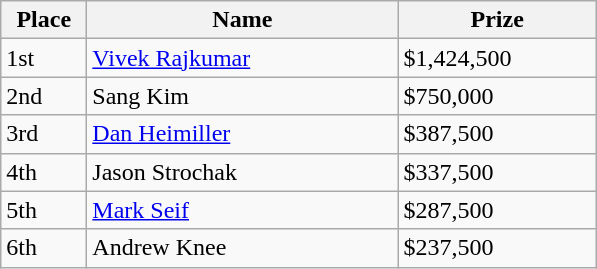<table class="wikitable">
<tr>
<th width="50">Place</th>
<th width="200">Name</th>
<th width="125">Prize</th>
</tr>
<tr>
<td>1st</td>
<td><a href='#'>Vivek Rajkumar</a></td>
<td>$1,424,500</td>
</tr>
<tr>
<td>2nd</td>
<td>Sang Kim</td>
<td>$750,000</td>
</tr>
<tr>
<td>3rd</td>
<td><a href='#'>Dan Heimiller</a></td>
<td>$387,500</td>
</tr>
<tr>
<td>4th</td>
<td>Jason Strochak</td>
<td>$337,500</td>
</tr>
<tr>
<td>5th</td>
<td><a href='#'>Mark Seif</a></td>
<td>$287,500</td>
</tr>
<tr>
<td>6th</td>
<td>Andrew Knee</td>
<td>$237,500</td>
</tr>
</table>
